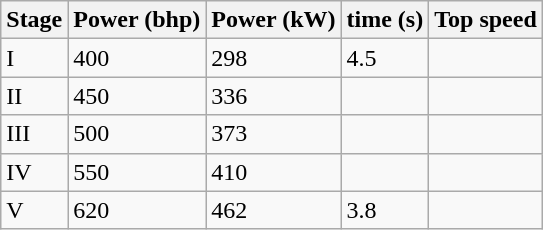<table class="wikitable">
<tr>
<th>Stage</th>
<th>Power (bhp)</th>
<th>Power (kW)</th>
<th> time (s)</th>
<th>Top speed</th>
</tr>
<tr>
<td>I</td>
<td>400</td>
<td>298</td>
<td>4.5</td>
<td></td>
</tr>
<tr>
<td>II</td>
<td>450</td>
<td>336</td>
<td></td>
<td></td>
</tr>
<tr>
<td>III</td>
<td>500</td>
<td>373</td>
<td></td>
<td></td>
</tr>
<tr>
<td>IV</td>
<td>550</td>
<td>410</td>
<td></td>
<td></td>
</tr>
<tr>
<td>V</td>
<td>620</td>
<td>462</td>
<td>3.8</td>
<td></td>
</tr>
</table>
